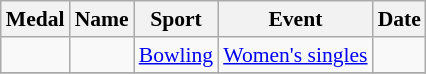<table class="wikitable" style="font-size:90%">
<tr>
<th>Medal</th>
<th>Name</th>
<th>Sport</th>
<th>Event</th>
<th>Date</th>
</tr>
<tr>
<td></td>
<td></td>
<td><a href='#'>Bowling</a></td>
<td><a href='#'>Women's singles</a></td>
<td></td>
</tr>
<tr>
</tr>
</table>
